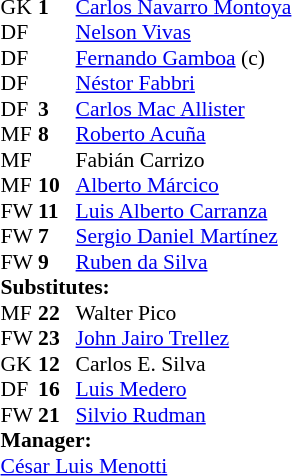<table cellspacing="0" cellpadding="0" style="font-size:90%; margin:0.2em auto;">
<tr>
<th width="25"></th>
<th width="25"></th>
</tr>
<tr>
<td>GK</td>
<td><strong>1</strong></td>
<td> <a href='#'>Carlos Navarro Montoya</a></td>
</tr>
<tr>
<td>DF</td>
<td></td>
<td> <a href='#'>Nelson Vivas</a></td>
</tr>
<tr>
<td>DF</td>
<td></td>
<td> <a href='#'>Fernando Gamboa</a> (c)</td>
</tr>
<tr>
<td>DF</td>
<td></td>
<td> <a href='#'>Néstor Fabbri</a></td>
</tr>
<tr>
<td>DF</td>
<td><strong>3</strong></td>
<td> <a href='#'>Carlos Mac Allister</a></td>
</tr>
<tr>
<td>MF</td>
<td><strong>8</strong></td>
<td> <a href='#'>Roberto Acuña</a></td>
</tr>
<tr>
<td>MF</td>
<td></td>
<td> Fabián Carrizo</td>
<td></td>
<td></td>
</tr>
<tr>
<td>MF</td>
<td><strong>10</strong></td>
<td> <a href='#'>Alberto Márcico</a></td>
</tr>
<tr>
<td>FW</td>
<td><strong>11</strong></td>
<td> <a href='#'>Luis Alberto Carranza</a></td>
<td></td>
<td></td>
</tr>
<tr>
<td>FW</td>
<td><strong>7</strong></td>
<td> <a href='#'>Sergio Daniel Martínez</a></td>
</tr>
<tr>
<td>FW</td>
<td><strong>9</strong></td>
<td> <a href='#'>Ruben da Silva</a></td>
<td></td>
<td></td>
</tr>
<tr>
<td colspan=3><strong>Substitutes:</strong></td>
</tr>
<tr>
<td>MF</td>
<td><strong>22</strong></td>
<td> Walter Pico</td>
<td></td>
<td></td>
</tr>
<tr>
<td>FW</td>
<td><strong>23</strong></td>
<td> <a href='#'>John Jairo Trellez</a></td>
<td></td>
<td></td>
</tr>
<tr>
<td>GK</td>
<td><strong>12</strong></td>
<td> Carlos E. Silva</td>
</tr>
<tr>
<td>DF</td>
<td><strong>16</strong></td>
<td> <a href='#'>Luis Medero</a></td>
</tr>
<tr>
<td>FW</td>
<td><strong>21</strong></td>
<td> <a href='#'>Silvio Rudman</a></td>
</tr>
<tr>
<td colspan=3><strong>Manager:</strong></td>
</tr>
<tr>
<td colspan=4> <a href='#'>César Luis Menotti</a></td>
</tr>
</table>
